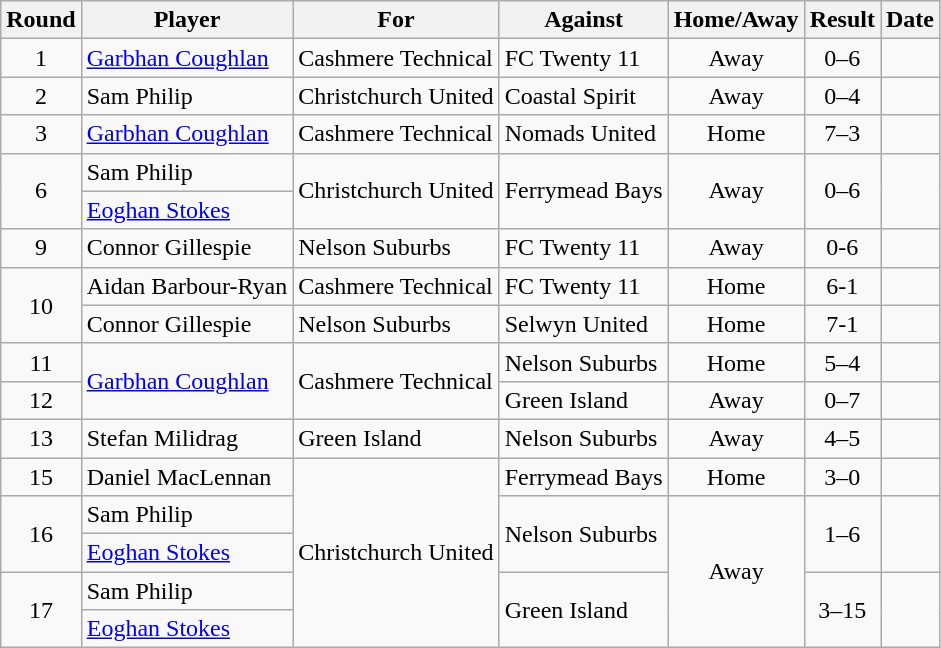<table class="wikitable">
<tr>
<th>Round</th>
<th>Player</th>
<th>For</th>
<th>Against</th>
<th>Home/Away</th>
<th style="text-align:center">Result</th>
<th>Date</th>
</tr>
<tr>
<td style="text-align:center">1</td>
<td> <a href='#'>Garbhan Coughlan</a></td>
<td>Cashmere Technical</td>
<td>FC Twenty 11</td>
<td style="text-align:center">Away</td>
<td style="text-align:center">0–6</td>
<td></td>
</tr>
<tr>
<td style="text-align:center">2</td>
<td> Sam Philip</td>
<td>Christchurch United</td>
<td>Coastal Spirit</td>
<td style="text-align:center">Away</td>
<td style="text-align:center">0–4</td>
<td></td>
</tr>
<tr>
<td style="text-align:center">3</td>
<td> <a href='#'>Garbhan Coughlan</a></td>
<td>Cashmere Technical</td>
<td>Nomads United</td>
<td style="text-align:center">Home</td>
<td style="text-align:center">7–3</td>
<td></td>
</tr>
<tr>
<td style="text-align:center" rowspan="2">6</td>
<td> Sam Philip</td>
<td rowspan="2">Christchurch United</td>
<td rowspan="2">Ferrymead Bays</td>
<td style="text-align:center" rowspan="2">Away</td>
<td style="text-align:center" rowspan="2">0–6</td>
<td rowspan="2"></td>
</tr>
<tr>
<td> <a href='#'>Eoghan Stokes</a></td>
</tr>
<tr>
<td style="text-align:center">9</td>
<td> Connor Gillespie</td>
<td>Nelson Suburbs</td>
<td>FC Twenty 11</td>
<td style="text-align:center">Away</td>
<td style="text-align:center">0-6</td>
<td></td>
</tr>
<tr>
<td style="text-align:center" rowspan="2">10</td>
<td> Aidan Barbour-Ryan</td>
<td>Cashmere Technical</td>
<td>FC Twenty 11</td>
<td style="text-align:center">Home</td>
<td style="text-align:center">6-1</td>
<td></td>
</tr>
<tr>
<td> Connor Gillespie</td>
<td>Nelson Suburbs</td>
<td>Selwyn United</td>
<td style="text-align:center">Home</td>
<td style="text-align:center">7-1</td>
<td></td>
</tr>
<tr>
<td style="text-align:center">11</td>
<td rowspan="2"> <a href='#'>Garbhan Coughlan</a></td>
<td rowspan="2">Cashmere Technical</td>
<td>Nelson Suburbs</td>
<td style="text-align:center">Home</td>
<td style="text-align:center">5–4</td>
<td></td>
</tr>
<tr>
<td style="text-align:center">12</td>
<td>Green Island</td>
<td style="text-align:center">Away</td>
<td style="text-align:center">0–7</td>
<td></td>
</tr>
<tr>
<td style="text-align:center">13</td>
<td> Stefan Milidrag</td>
<td>Green Island</td>
<td>Nelson Suburbs</td>
<td style="text-align:center">Away</td>
<td style="text-align:center">4–5</td>
<td></td>
</tr>
<tr>
<td style="text-align:center">15</td>
<td> Daniel MacLennan</td>
<td rowspan="5">Christchurch United</td>
<td>Ferrymead Bays</td>
<td style="text-align:center">Home</td>
<td style="text-align:center">3–0</td>
<td></td>
</tr>
<tr>
<td style="text-align:center" rowspan="2">16</td>
<td> Sam Philip</td>
<td rowspan="2">Nelson Suburbs</td>
<td style="text-align:center" rowspan="4">Away</td>
<td style="text-align:center" rowspan="2">1–6</td>
<td rowspan="2"></td>
</tr>
<tr>
<td> <a href='#'>Eoghan Stokes</a></td>
</tr>
<tr>
<td style="text-align:center" rowspan="2">17</td>
<td> Sam Philip</td>
<td rowspan="2">Green Island</td>
<td style="text-align:center" rowspan="2">3–15</td>
<td rowspan="2"></td>
</tr>
<tr>
<td> <a href='#'>Eoghan Stokes</a></td>
</tr>
</table>
